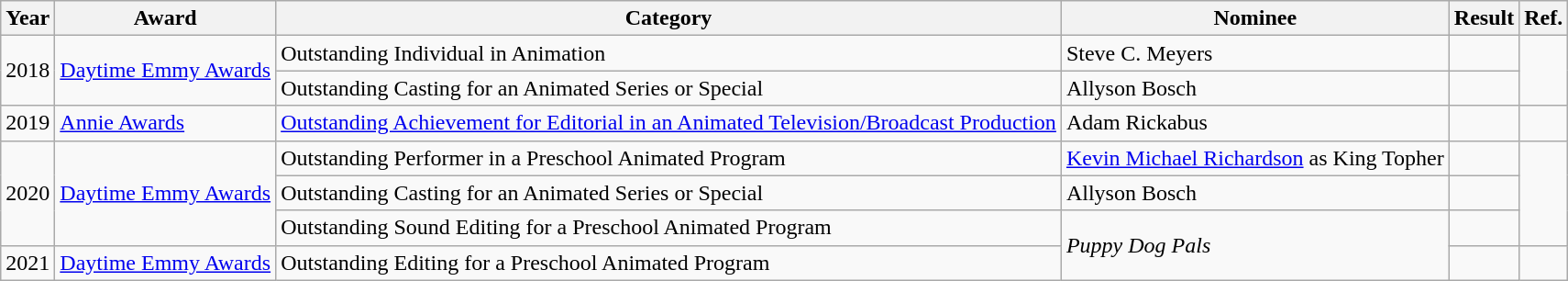<table class="wikitable">
<tr>
<th>Year</th>
<th>Award</th>
<th>Category</th>
<th>Nominee</th>
<th>Result</th>
<th>Ref.</th>
</tr>
<tr>
<td rowspan="2">2018</td>
<td rowspan="2"><a href='#'>Daytime Emmy Awards</a></td>
<td>Outstanding Individual in Animation</td>
<td>Steve C. Meyers</td>
<td></td>
<td rowspan="2" style="text-align:center;"></td>
</tr>
<tr>
<td>Outstanding Casting for an Animated Series or Special</td>
<td>Allyson Bosch</td>
<td></td>
</tr>
<tr>
<td>2019</td>
<td><a href='#'>Annie Awards</a></td>
<td><a href='#'>Outstanding Achievement for Editorial in an Animated Television/Broadcast Production</a></td>
<td>Adam Rickabus</td>
<td></td>
<td style="text-align:center;"></td>
</tr>
<tr>
<td rowspan="3">2020</td>
<td rowspan="3"><a href='#'>Daytime Emmy Awards</a></td>
<td>Outstanding Performer in a Preschool Animated Program</td>
<td><a href='#'>Kevin Michael Richardson</a> as King Topher</td>
<td></td>
<td rowspan="3" style="text-align:center;"></td>
</tr>
<tr>
<td>Outstanding Casting for an Animated Series or Special</td>
<td>Allyson Bosch</td>
<td></td>
</tr>
<tr>
<td>Outstanding Sound Editing for a Preschool Animated Program</td>
<td rowspan="2"><em>Puppy Dog Pals</em></td>
<td></td>
</tr>
<tr>
<td>2021</td>
<td><a href='#'>Daytime Emmy Awards</a></td>
<td>Outstanding Editing for a Preschool Animated Program</td>
<td></td>
<td style="text-align:center;"></td>
</tr>
</table>
